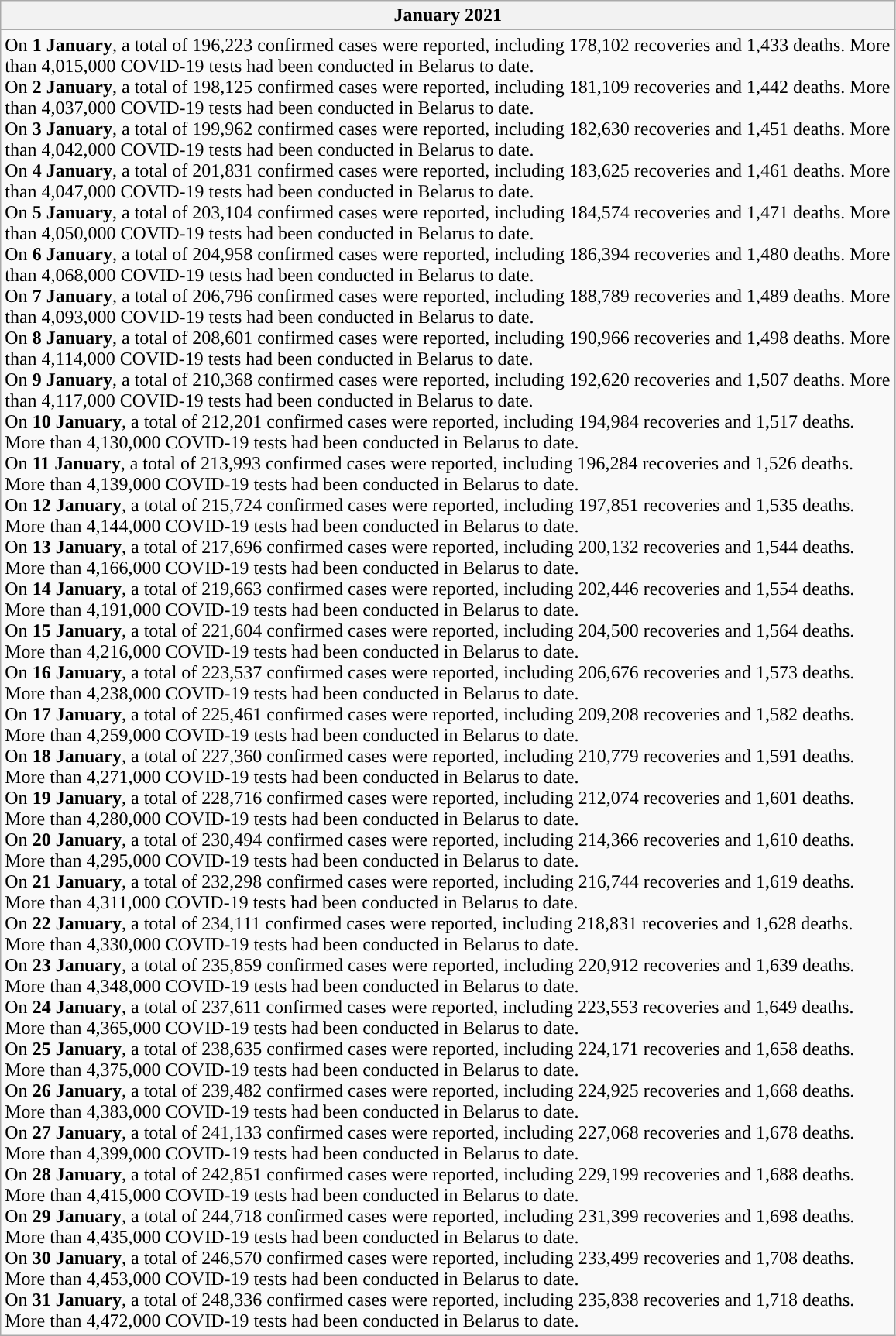<table class="wikitable mw-collapsible mw-collapsed" style="width: 61%">
<tr>
<th>January 2021</th>
</tr>
<tr>
<td>On <strong>1 January</strong>, a total of 196,223 confirmed cases were reported, including 178,102 recoveries and 1,433 deaths. More than 4,015,000 COVID-19 tests had been conducted in Belarus to date.<br>On <strong>2 January</strong>, a total of 198,125 confirmed cases were reported, including 181,109 recoveries and 1,442 deaths. More than 4,037,000 COVID-19 tests had been conducted in Belarus to date.<br>On <strong>3 January</strong>, a total of 199,962 confirmed cases were reported, including 182,630 recoveries and 1,451 deaths. More than 4,042,000 COVID-19 tests had been conducted in Belarus to date.<br>On <strong>4 January</strong>, a total of 201,831 confirmed cases were reported, including 183,625 recoveries and 1,461 deaths. More than 4,047,000 COVID-19 tests had been conducted in Belarus to date.<br>On <strong>5 January</strong>, a total of 203,104 confirmed cases were reported, including 184,574 recoveries and 1,471 deaths. More than 4,050,000 COVID-19 tests had been conducted in Belarus to date.<br>On <strong>6 January</strong>, a total of 204,958 confirmed cases were reported, including 186,394 recoveries and 1,480 deaths. More than 4,068,000 COVID-19 tests had been conducted in Belarus to date.<br>On <strong>7 January</strong>, a total of 206,796 confirmed cases were reported, including 188,789 recoveries and 1,489 deaths. More than 4,093,000 COVID-19 tests had been conducted in Belarus to date.<br>On <strong>8 January</strong>, a total of 208,601 confirmed cases were reported, including 190,966 recoveries and 1,498 deaths. More than 4,114,000 COVID-19 tests had been conducted in Belarus to date.<br>On <strong>9 January</strong>, a total of 210,368 confirmed cases were reported, including 192,620 recoveries and 1,507 deaths. More than 4,117,000 COVID-19 tests had been conducted in Belarus to date.<br>On <strong>10 January</strong>, a total of 212,201 confirmed cases were reported, including 194,984 recoveries and 1,517 deaths. More than 4,130,000 COVID-19 tests had been conducted in Belarus to date.<br>On <strong>11 January</strong>, a total of 213,993 confirmed cases were reported, including 196,284 recoveries and 1,526 deaths. More than 4,139,000 COVID-19 tests had been conducted in Belarus to date.<br>On <strong>12 January</strong>, a total of 215,724 confirmed cases were reported, including 197,851 recoveries and 1,535 deaths. More than 4,144,000 COVID-19 tests had been conducted in Belarus to date.<br>On <strong>13 January</strong>, a total of 217,696 confirmed cases were reported, including 200,132 recoveries and 1,544 deaths. More than 4,166,000 COVID-19 tests had been conducted in Belarus to date.<br>On <strong>14 January</strong>, a total of 219,663 confirmed cases were reported, including 202,446 recoveries and 1,554 deaths. More than 4,191,000 COVID-19 tests had been conducted in Belarus to date.<br>On <strong>15 January</strong>, a total of 221,604 confirmed cases were reported, including 204,500 recoveries and 1,564 deaths. More than 4,216,000 COVID-19 tests had been conducted in Belarus to date.<br>On <strong>16 January</strong>, a total of 223,537 confirmed cases were reported, including 206,676 recoveries and 1,573 deaths. More than 4,238,000 COVID-19 tests had been conducted in Belarus to date.<br>On <strong>17 January</strong>, a total of 225,461 confirmed cases were reported, including 209,208 recoveries and 1,582 deaths. More than 4,259,000 COVID-19 tests had been conducted in Belarus to date.<br>On <strong>18 January</strong>, a total of 227,360 confirmed cases were reported, including 210,779 recoveries and 1,591 deaths. More than 4,271,000 COVID-19 tests had been conducted in Belarus to date.<br>On <strong>19 January</strong>, a total of 228,716 confirmed cases were reported, including 212,074 recoveries and 1,601 deaths. More than 4,280,000 COVID-19 tests had been conducted in Belarus to date.<br>On <strong>20 January</strong>, a total of 230,494 confirmed cases were reported, including 214,366 recoveries and 1,610 deaths. More than 4,295,000 COVID-19 tests had been conducted in Belarus to date.<br>On <strong>21 January</strong>, a total of 232,298 confirmed cases were reported, including 216,744 recoveries and 1,619 deaths. More than 4,311,000 COVID-19 tests had been conducted in Belarus to date.<br>On <strong>22 January</strong>, a total of 234,111 confirmed cases were reported, including 218,831 recoveries and 1,628 deaths. More than 4,330,000 COVID-19 tests had been conducted in Belarus to date.<br>On <strong>23 January</strong>, a total of 235,859 confirmed cases were reported, including 220,912 recoveries and 1,639 deaths. More than 4,348,000 COVID-19 tests had been conducted in Belarus to date.<br>On <strong>24 January</strong>, a total of 237,611 confirmed cases were reported, including 223,553 recoveries and 1,649 deaths. More than 4,365,000 COVID-19 tests had been conducted in Belarus to date.<br>On <strong>25 January</strong>, a total of 238,635 confirmed cases were reported, including 224,171 recoveries and 1,658 deaths. More than 4,375,000 COVID-19 tests had been conducted in Belarus to date.<br>On <strong>26 January</strong>, a total of 239,482 confirmed cases were reported, including 224,925 recoveries and 1,668 deaths. More than 4,383,000 COVID-19 tests had been conducted in Belarus to date.<br>On <strong>27 January</strong>, a total of 241,133 confirmed cases were reported, including 227,068 recoveries and 1,678 deaths. More than 4,399,000 COVID-19 tests had been conducted in Belarus to date.<br>On <strong>28 January</strong>, a total of 242,851 confirmed cases were reported, including 229,199 recoveries and 1,688 deaths. More than 4,415,000 COVID-19 tests had been conducted in Belarus to date.<br>On <strong>29 January</strong>, a total of 244,718 confirmed cases were reported, including 231,399 recoveries and 1,698 deaths. More than 4,435,000 COVID-19 tests had been conducted in Belarus to date.<br>On <strong>30 January</strong>, a total of 246,570 confirmed cases were reported, including 233,499 recoveries and 1,708 deaths. More than 4,453,000 COVID-19 tests had been conducted in Belarus to date.<br>On <strong>31 January</strong>, a total of 248,336 confirmed cases were reported, including 235,838 recoveries and 1,718 deaths. More than 4,472,000 COVID-19 tests had been conducted in Belarus to date.</td>
</tr>
</table>
